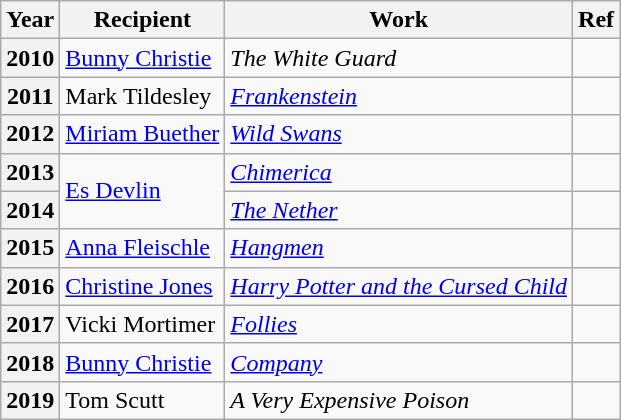<table class="wikitable">
<tr>
<th>Year</th>
<th>Recipient</th>
<th>Work</th>
<th>Ref</th>
</tr>
<tr>
<th>2010</th>
<td><a href='#'>Bunny Christie</a></td>
<td><em>The White Guard</em></td>
<td></td>
</tr>
<tr>
<th>2011</th>
<td>Mark Tildesley</td>
<td><em><a href='#'>Frankenstein</a></em></td>
<td></td>
</tr>
<tr>
<th>2012</th>
<td><a href='#'>Miriam Buether</a></td>
<td><em><a href='#'>Wild Swans</a></em></td>
<td></td>
</tr>
<tr>
<th>2013</th>
<td rowspan="2"><a href='#'>Es Devlin</a></td>
<td><em><a href='#'>Chimerica</a></em></td>
<td></td>
</tr>
<tr>
<th>2014</th>
<td><em><a href='#'>The Nether</a></em></td>
<td></td>
</tr>
<tr>
<th>2015</th>
<td><a href='#'>Anna Fleischle</a></td>
<td><em><a href='#'>Hangmen</a></em></td>
<td></td>
</tr>
<tr>
<th>2016</th>
<td><a href='#'>Christine Jones</a></td>
<td><em><a href='#'>Harry Potter and the Cursed Child</a></em></td>
<td></td>
</tr>
<tr>
<th>2017</th>
<td>Vicki Mortimer</td>
<td><em><a href='#'>Follies</a></em></td>
<td></td>
</tr>
<tr>
<th>2018</th>
<td><a href='#'>Bunny Christie</a></td>
<td><em><a href='#'>Company</a></em></td>
<td></td>
</tr>
<tr>
<th>2019</th>
<td>Tom Scutt</td>
<td><em>A Very Expensive Poison</em></td>
<td></td>
</tr>
</table>
